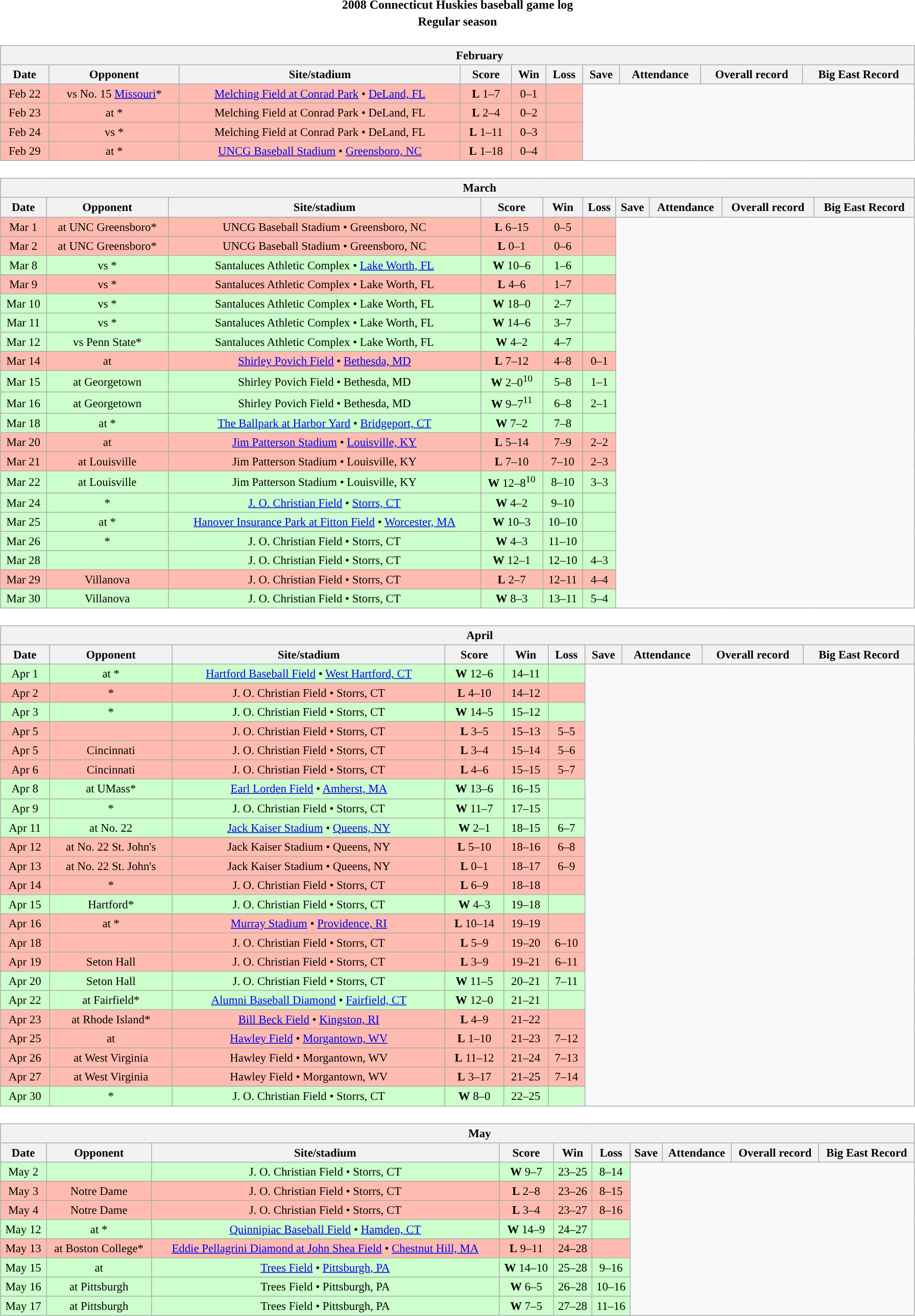<table class="toccolours" width=95% style="clear:both; margin:1.5em auto; text-align:center;">
<tr>
<th colspan=2>2008 Connecticut Huskies baseball game log</th>
</tr>
<tr>
<th colspan=2>Regular season</th>
</tr>
<tr valign="top">
<td><br><table class="wikitable collapsible collapsed" style="margin:auto; width:100%; text-align:center; font-size:95%">
<tr>
<th colspan=12 style="padding-left:4em;">February</th>
</tr>
<tr>
<th>Date</th>
<th>Opponent</th>
<th>Site/stadium</th>
<th>Score</th>
<th>Win</th>
<th>Loss</th>
<th>Save</th>
<th>Attendance</th>
<th>Overall record</th>
<th>Big East Record</th>
</tr>
<tr bgcolor=ffbbb>
<td>Feb 22</td>
<td>vs No. 15 <a href='#'>Missouri</a>*</td>
<td><a href='#'>Melching Field at Conrad Park</a> • <a href='#'>DeLand, FL</a></td>
<td><strong>L</strong> 1–7</td>
<td>0–1</td>
<td></td>
</tr>
<tr bgcolor=ffbbb>
<td>Feb 23</td>
<td>at *</td>
<td>Melching Field at Conrad Park • DeLand, FL</td>
<td><strong>L</strong> 2–4</td>
<td>0–2</td>
<td></td>
</tr>
<tr bgcolor=ffbbb>
<td>Feb 24</td>
<td>vs *</td>
<td>Melching Field at Conrad Park • DeLand, FL</td>
<td><strong>L</strong> 1–11</td>
<td>0–3</td>
<td></td>
</tr>
<tr bgcolor=ffbbb>
<td>Feb 29</td>
<td>at *</td>
<td><a href='#'>UNCG Baseball Stadium</a> • <a href='#'>Greensboro, NC</a></td>
<td><strong>L</strong> 1–18</td>
<td>0–4</td>
<td></td>
</tr>
</table>
</td>
</tr>
<tr>
<td><br><table class="wikitable collapsible collapsed" style="margin:auto; width:100%; text-align:center; font-size:95%">
<tr>
<th colspan=12 style="padding-left:4em;">March</th>
</tr>
<tr>
<th>Date</th>
<th>Opponent</th>
<th>Site/stadium</th>
<th>Score</th>
<th>Win</th>
<th>Loss</th>
<th>Save</th>
<th>Attendance</th>
<th>Overall record</th>
<th>Big East Record</th>
</tr>
<tr bgcolor=ffbbb>
<td>Mar 1</td>
<td>at UNC Greensboro*</td>
<td>UNCG Baseball Stadium • Greensboro, NC</td>
<td><strong>L</strong> 6–15</td>
<td>0–5</td>
<td></td>
</tr>
<tr bgcolor=ffbbb>
<td>Mar 2</td>
<td>at UNC Greensboro*</td>
<td>UNCG Baseball Stadium • Greensboro, NC</td>
<td><strong>L</strong> 0–1</td>
<td>0–6</td>
<td></td>
</tr>
<tr bgcolor=ccffcc>
<td>Mar 8</td>
<td>vs *</td>
<td>Santaluces Athletic Complex • <a href='#'>Lake Worth, FL</a></td>
<td><strong>W</strong> 10–6</td>
<td>1–6</td>
<td></td>
</tr>
<tr bgcolor=ffbbb>
<td>Mar 9</td>
<td>vs *</td>
<td>Santaluces Athletic Complex • Lake Worth, FL</td>
<td><strong>L</strong> 4–6</td>
<td>1–7</td>
<td></td>
</tr>
<tr bgcolor=ccffcc>
<td>Mar 10</td>
<td>vs *</td>
<td>Santaluces Athletic Complex • Lake Worth, FL</td>
<td><strong>W</strong> 18–0</td>
<td>2–7</td>
<td></td>
</tr>
<tr bgcolor=ccffcc>
<td>Mar 11</td>
<td>vs *</td>
<td>Santaluces Athletic Complex • Lake Worth, FL</td>
<td><strong>W</strong> 14–6</td>
<td>3–7</td>
<td></td>
</tr>
<tr bgcolor=ccffcc>
<td>Mar 12</td>
<td>vs Penn State*</td>
<td>Santaluces Athletic Complex • Lake Worth, FL</td>
<td><strong>W</strong> 4–2</td>
<td>4–7</td>
<td></td>
</tr>
<tr bgcolor=ffbbb>
<td>Mar 14</td>
<td>at </td>
<td><a href='#'>Shirley Povich Field</a> • <a href='#'>Bethesda, MD</a></td>
<td><strong>L</strong> 7–12</td>
<td>4–8</td>
<td>0–1</td>
</tr>
<tr bgcolor=ccffcc>
<td>Mar 15</td>
<td>at Georgetown</td>
<td>Shirley Povich Field • Bethesda, MD</td>
<td><strong>W</strong> 2–0<sup>10</sup></td>
<td>5–8</td>
<td>1–1</td>
</tr>
<tr bgcolor=ccffcc>
<td>Mar 16</td>
<td>at Georgetown</td>
<td>Shirley Povich Field • Bethesda, MD</td>
<td><strong>W</strong> 9–7<sup>11</sup></td>
<td>6–8</td>
<td>2–1</td>
</tr>
<tr bgcolor=ccffcc>
<td>Mar 18</td>
<td>at *</td>
<td><a href='#'>The Ballpark at Harbor Yard</a> • <a href='#'>Bridgeport, CT</a></td>
<td><strong>W</strong> 7–2</td>
<td>7–8</td>
<td></td>
</tr>
<tr bgcolor=ffbbb>
<td>Mar 20</td>
<td>at </td>
<td><a href='#'>Jim Patterson Stadium</a> • <a href='#'>Louisville, KY</a></td>
<td><strong>L</strong> 5–14</td>
<td>7–9</td>
<td>2–2</td>
</tr>
<tr bgcolor=ffbbb>
<td>Mar 21</td>
<td>at Louisville</td>
<td>Jim Patterson Stadium • Louisville, KY</td>
<td><strong>L</strong> 7–10</td>
<td>7–10</td>
<td>2–3</td>
</tr>
<tr bgcolor=ccffcc>
<td>Mar 22</td>
<td>at Louisville</td>
<td>Jim Patterson Stadium • Louisville, KY</td>
<td><strong>W</strong> 12–8<sup>10</sup></td>
<td>8–10</td>
<td>3–3</td>
</tr>
<tr bgcolor=ccffcc>
<td>Mar 24</td>
<td>*</td>
<td><a href='#'>J. O. Christian Field</a> • <a href='#'>Storrs, CT</a></td>
<td><strong>W</strong> 4–2</td>
<td>9–10</td>
<td></td>
</tr>
<tr bgcolor=ccffcc>
<td>Mar 25</td>
<td>at *</td>
<td><a href='#'>Hanover Insurance Park at Fitton Field</a> • <a href='#'>Worcester, MA</a></td>
<td><strong>W</strong> 10–3</td>
<td>10–10</td>
<td></td>
</tr>
<tr bgcolor=ccffcc>
<td>Mar 26</td>
<td>*</td>
<td>J. O. Christian Field • Storrs, CT</td>
<td><strong>W</strong> 4–3</td>
<td>11–10</td>
<td></td>
</tr>
<tr bgcolor=ccffcc>
<td>Mar 28</td>
<td></td>
<td>J. O. Christian Field • Storrs, CT</td>
<td><strong>W</strong> 12–1</td>
<td>12–10</td>
<td>4–3</td>
</tr>
<tr bgcolor=ffbbb>
<td>Mar 29</td>
<td>Villanova</td>
<td>J. O. Christian Field • Storrs, CT</td>
<td><strong>L</strong> 2–7</td>
<td>12–11</td>
<td>4–4</td>
</tr>
<tr bgcolor=ccffcc>
<td>Mar 30</td>
<td>Villanova</td>
<td>J. O. Christian Field • Storrs, CT</td>
<td><strong>W</strong> 8–3</td>
<td>13–11</td>
<td>5–4</td>
</tr>
</table>
</td>
</tr>
<tr>
<td><br><table class="wikitable collapsible collapsed" style="margin:auto; width:100%; text-align:center; font-size:95%">
<tr>
<th colspan=12 style="padding-left:4em;">April</th>
</tr>
<tr>
<th>Date</th>
<th>Opponent</th>
<th>Site/stadium</th>
<th>Score</th>
<th>Win</th>
<th>Loss</th>
<th>Save</th>
<th>Attendance</th>
<th>Overall record</th>
<th>Big East Record</th>
</tr>
<tr bgcolor=ccffcc>
<td>Apr 1</td>
<td>at *</td>
<td><a href='#'>Hartford Baseball Field</a> • <a href='#'>West Hartford, CT</a></td>
<td><strong>W</strong> 12–6</td>
<td>14–11</td>
<td></td>
</tr>
<tr bgcolor=ffbbb>
<td>Apr 2</td>
<td>*</td>
<td>J. O. Christian Field • Storrs, CT</td>
<td><strong>L</strong> 4–10</td>
<td>14–12</td>
<td></td>
</tr>
<tr bgcolor=ccffcc>
<td>Apr 3</td>
<td>*</td>
<td>J. O. Christian Field • Storrs, CT</td>
<td><strong>W</strong> 14–5</td>
<td>15–12</td>
<td></td>
</tr>
<tr bgcolor=ffbbb>
<td>Apr 5</td>
<td></td>
<td>J. O. Christian Field • Storrs, CT</td>
<td><strong>L</strong> 3–5</td>
<td>15–13</td>
<td>5–5</td>
</tr>
<tr bgcolor=ffbbb>
<td>Apr 5</td>
<td>Cincinnati</td>
<td>J. O. Christian Field • Storrs, CT</td>
<td><strong>L</strong> 3–4</td>
<td>15–14</td>
<td>5–6</td>
</tr>
<tr bgcolor=ffbbb>
<td>Apr 6</td>
<td>Cincinnati</td>
<td>J. O. Christian Field • Storrs, CT</td>
<td><strong>L</strong> 4–6</td>
<td>15–15</td>
<td>5–7</td>
</tr>
<tr bgcolor=ccffcc>
<td>Apr 8</td>
<td>at UMass*</td>
<td><a href='#'>Earl Lorden Field</a> • <a href='#'>Amherst, MA</a></td>
<td><strong>W</strong> 13–6</td>
<td>16–15</td>
<td></td>
</tr>
<tr bgcolor=ccffcc>
<td>Apr 9</td>
<td>*</td>
<td>J. O. Christian Field • Storrs, CT</td>
<td><strong>W</strong> 11–7</td>
<td>17–15</td>
<td></td>
</tr>
<tr bgcolor=ccffcc>
<td>Apr 11</td>
<td>at No. 22 </td>
<td><a href='#'>Jack Kaiser Stadium</a> • <a href='#'>Queens, NY</a></td>
<td><strong>W</strong> 2–1</td>
<td>18–15</td>
<td>6–7</td>
</tr>
<tr bgcolor=ffbbb>
<td>Apr 12</td>
<td>at No. 22 St. John's</td>
<td>Jack Kaiser Stadium • Queens, NY</td>
<td><strong>L</strong> 5–10</td>
<td>18–16</td>
<td>6–8</td>
</tr>
<tr bgcolor=ffbbb>
<td>Apr 13</td>
<td>at No. 22 St. John's</td>
<td>Jack Kaiser Stadium • Queens, NY</td>
<td><strong>L</strong> 0–1</td>
<td>18–17</td>
<td>6–9</td>
</tr>
<tr bgcolor=ffbbb>
<td>Apr 14</td>
<td>*</td>
<td>J. O. Christian Field • Storrs, CT</td>
<td><strong>L</strong> 6–9</td>
<td>18–18</td>
<td></td>
</tr>
<tr bgcolor=ccffcc>
<td>Apr 15</td>
<td>Hartford*</td>
<td>J. O. Christian Field • Storrs, CT</td>
<td><strong>W</strong> 4–3</td>
<td>19–18</td>
<td></td>
</tr>
<tr bgcolor=ffbbb>
<td>Apr 16</td>
<td>at *</td>
<td><a href='#'>Murray Stadium</a> • <a href='#'>Providence, RI</a></td>
<td><strong>L</strong> 10–14</td>
<td>19–19</td>
<td></td>
</tr>
<tr bgcolor=ffbbb>
<td>Apr 18</td>
<td></td>
<td>J. O. Christian Field • Storrs, CT</td>
<td><strong>L</strong> 5–9</td>
<td>19–20</td>
<td>6–10</td>
</tr>
<tr bgcolor=ffbbb>
<td>Apr 19</td>
<td>Seton Hall</td>
<td>J. O. Christian Field • Storrs, CT</td>
<td><strong>L</strong> 3–9</td>
<td>19–21</td>
<td>6–11</td>
</tr>
<tr bgcolor=ccffcc>
<td>Apr 20</td>
<td>Seton Hall</td>
<td>J. O. Christian Field • Storrs, CT</td>
<td><strong>W</strong> 11–5</td>
<td>20–21</td>
<td>7–11</td>
</tr>
<tr bgcolor=ccffcc>
<td>Apr 22</td>
<td>at Fairfield*</td>
<td><a href='#'>Alumni Baseball Diamond</a> • <a href='#'>Fairfield, CT</a></td>
<td><strong>W</strong> 12–0</td>
<td>21–21</td>
<td></td>
</tr>
<tr bgcolor=ffbbb>
<td>Apr 23</td>
<td>at Rhode Island*</td>
<td><a href='#'>Bill Beck Field</a> • <a href='#'>Kingston, RI</a></td>
<td><strong>L</strong> 4–9</td>
<td>21–22</td>
<td></td>
</tr>
<tr bgcolor=ffbbb>
<td>Apr 25</td>
<td>at </td>
<td><a href='#'>Hawley Field</a> • <a href='#'>Morgantown, WV</a></td>
<td><strong>L</strong> 1–10</td>
<td>21–23</td>
<td>7–12</td>
</tr>
<tr bgcolor=ffbbb>
<td>Apr 26</td>
<td>at West Virginia</td>
<td>Hawley Field • Morgantown, WV</td>
<td><strong>L</strong> 11–12</td>
<td>21–24</td>
<td>7–13</td>
</tr>
<tr bgcolor=ffbbb>
<td>Apr 27</td>
<td>at West Virginia</td>
<td>Hawley Field • Morgantown, WV</td>
<td><strong>L</strong> 3–17</td>
<td>21–25</td>
<td>7–14</td>
</tr>
<tr bgcolor=ccffcc>
<td>Apr 30</td>
<td>*</td>
<td>J. O. Christian Field • Storrs, CT</td>
<td><strong>W</strong> 8–0</td>
<td>22–25</td>
<td></td>
</tr>
</table>
</td>
</tr>
<tr>
<td><br><table class="wikitable collapsible collapsed" style="margin:auto; width:100%; text-align:center; font-size:95%">
<tr>
<th colspan=12 style="padding-left:4em;">May</th>
</tr>
<tr>
<th>Date</th>
<th>Opponent</th>
<th>Site/stadium</th>
<th>Score</th>
<th>Win</th>
<th>Loss</th>
<th>Save</th>
<th>Attendance</th>
<th>Overall record</th>
<th>Big East Record</th>
</tr>
<tr bgcolor=ccffcc>
<td>May 2</td>
<td></td>
<td>J. O. Christian Field • Storrs, CT</td>
<td><strong>W</strong> 9–7</td>
<td>23–25</td>
<td>8–14</td>
</tr>
<tr bgcolor=ffbbb>
<td>May 3</td>
<td>Notre Dame</td>
<td>J. O. Christian Field • Storrs, CT</td>
<td><strong>L</strong> 2–8</td>
<td>23–26</td>
<td>8–15</td>
</tr>
<tr bgcolor=ffbbb>
<td>May 4</td>
<td>Notre Dame</td>
<td>J. O. Christian Field • Storrs, CT</td>
<td><strong>L</strong> 3–4</td>
<td>23–27</td>
<td>8–16</td>
</tr>
<tr bgcolor=ccffcc>
<td>May 12</td>
<td>at *</td>
<td><a href='#'>Quinnipiac Baseball Field</a> • <a href='#'>Hamden, CT</a></td>
<td><strong>W</strong> 14–9</td>
<td>24–27</td>
<td></td>
</tr>
<tr bgcolor=ffbbb>
<td>May 13</td>
<td>at Boston College*</td>
<td><a href='#'>Eddie Pellagrini Diamond at John Shea Field</a> • <a href='#'>Chestnut Hill, MA</a></td>
<td><strong>L</strong> 9–11</td>
<td>24–28</td>
<td></td>
</tr>
<tr bgcolor=ccffcc>
<td>May 15</td>
<td>at </td>
<td><a href='#'>Trees Field</a> • <a href='#'>Pittsburgh, PA</a></td>
<td><strong>W</strong> 14–10</td>
<td>25–28</td>
<td>9–16</td>
</tr>
<tr bgcolor=ccffcc>
<td>May 16</td>
<td>at Pittsburgh</td>
<td>Trees Field • Pittsburgh, PA</td>
<td><strong>W</strong> 6–5</td>
<td>26–28</td>
<td>10–16</td>
</tr>
<tr bgcolor=ccffcc>
<td>May 17</td>
<td>at Pittsburgh</td>
<td>Trees Field • Pittsburgh, PA</td>
<td><strong>W</strong> 7–5</td>
<td>27–28</td>
<td>11–16</td>
</tr>
</table>
</td>
</tr>
</table>
